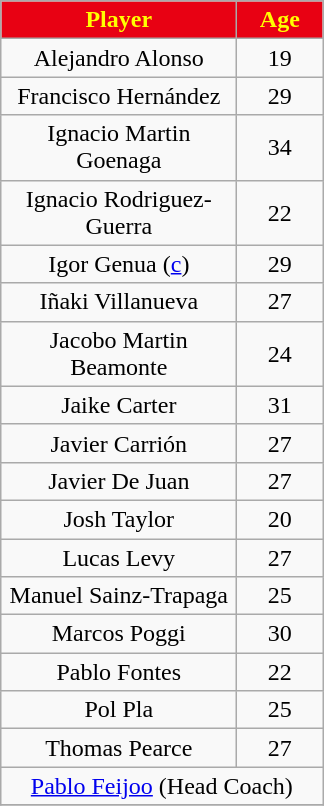<table class="wikitable sortable" style="text-align:center">
<tr>
<th style="background:#e80113; color:yellow; width:150px">Player</th>
<th style="background:#e80113; color:yellow; width:50px">Age</th>
</tr>
<tr>
<td>Alejandro Alonso</td>
<td>19</td>
</tr>
<tr>
<td>Francisco Hernández</td>
<td>29</td>
</tr>
<tr>
<td>Ignacio Martin Goenaga</td>
<td>34</td>
</tr>
<tr>
<td>Ignacio Rodriguez-Guerra</td>
<td>22</td>
</tr>
<tr>
<td>Igor Genua (<a href='#'>c</a>)</td>
<td>29</td>
</tr>
<tr>
<td>Iñaki Villanueva</td>
<td>27</td>
</tr>
<tr>
<td>Jacobo Martin Beamonte</td>
<td>24</td>
</tr>
<tr>
<td>Jaike Carter</td>
<td>31</td>
</tr>
<tr>
<td>Javier Carrión</td>
<td>27</td>
</tr>
<tr>
<td>Javier De Juan</td>
<td>27</td>
</tr>
<tr>
<td>Josh Taylor</td>
<td>20</td>
</tr>
<tr>
<td>Lucas Levy</td>
<td>27</td>
</tr>
<tr>
<td>Manuel Sainz-Trapaga</td>
<td>25</td>
</tr>
<tr>
<td>Marcos Poggi</td>
<td>30</td>
</tr>
<tr>
<td>Pablo Fontes</td>
<td>22</td>
</tr>
<tr>
<td>Pol Pla</td>
<td>25</td>
</tr>
<tr>
<td>Thomas Pearce</td>
<td>27</td>
</tr>
<tr>
<td colspan="2"><a href='#'>Pablo Feijoo</a> (Head Coach)</td>
</tr>
<tr>
</tr>
</table>
